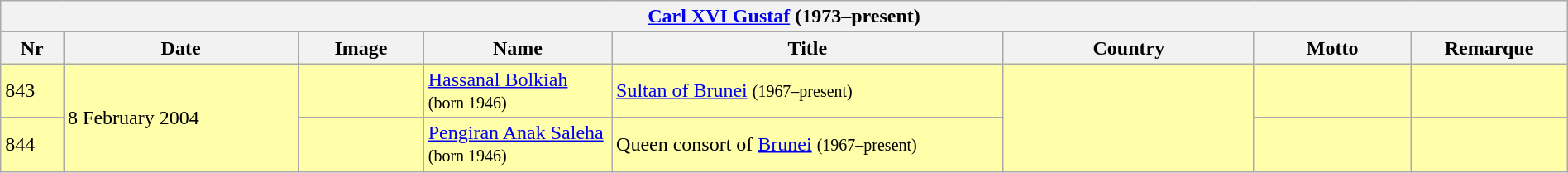<table class="wikitable" width=100%>
<tr>
<th colspan=8><a href='#'>Carl XVI Gustaf</a> (1973–present)</th>
</tr>
<tr>
<th width=4%>Nr</th>
<th width=15%>Date</th>
<th width=8%>Image</th>
<th width=12%>Name</th>
<th>Title</th>
<th width=16%>Country</th>
<th width=10%>Motto</th>
<th width=10%>Remarque</th>
</tr>
<tr bgcolor="#FFFFAA">
<td>843</td>
<td rowspan="2">8 February 2004</td>
<td></td>
<td><a href='#'>Hassanal Bolkiah</a><br><small>(born 1946)</small></td>
<td><a href='#'>Sultan of Brunei</a> <small>(1967–present)</small></td>
<td rowspan="2"></td>
<td></td>
<td></td>
</tr>
<tr bgcolor="#FFFFAA">
<td>844</td>
<td></td>
<td><a href='#'>Pengiran Anak Saleha</a><br><small>(born 1946)</small></td>
<td>Queen consort of <a href='#'>Brunei</a> <small>(1967–present)</small></td>
<td></td>
<td></td>
</tr>
</table>
